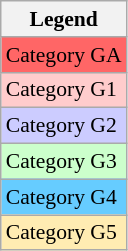<table class= wikitable style=font-size:90%>
<tr>
<th>Legend</th>
</tr>
<tr bgcolor=#FF6666>
<td>Category GA</td>
</tr>
<tr bgcolor=#ffcccc>
<td>Category G1</td>
</tr>
<tr bgcolor=#ccccff>
<td>Category G2</td>
</tr>
<tr bgcolor=#CCFFCC>
<td>Category G3</td>
</tr>
<tr bgcolor=#66CCFF>
<td>Category G4</td>
</tr>
<tr bgcolor=#ffecb2>
<td>Category G5</td>
</tr>
</table>
